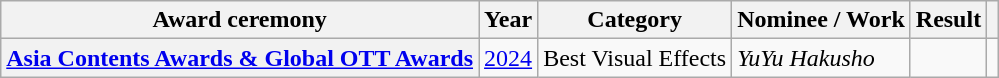<table class="wikitable plainrowheaders sortable">
<tr>
<th scope="col">Award ceremony</th>
<th scope="col">Year</th>
<th scope="col">Category </th>
<th scope="col">Nominee / Work</th>
<th scope="col">Result</th>
<th scope="col" class="unsortable"></th>
</tr>
<tr>
<th scope="row"><a href='#'>Asia Contents Awards & Global OTT Awards</a></th>
<td style="text-align:center"><a href='#'>2024</a></td>
<td>Best Visual Effects</td>
<td><em>YuYu Hakusho</em></td>
<td></td>
<td style="text-align:center"></td>
</tr>
</table>
